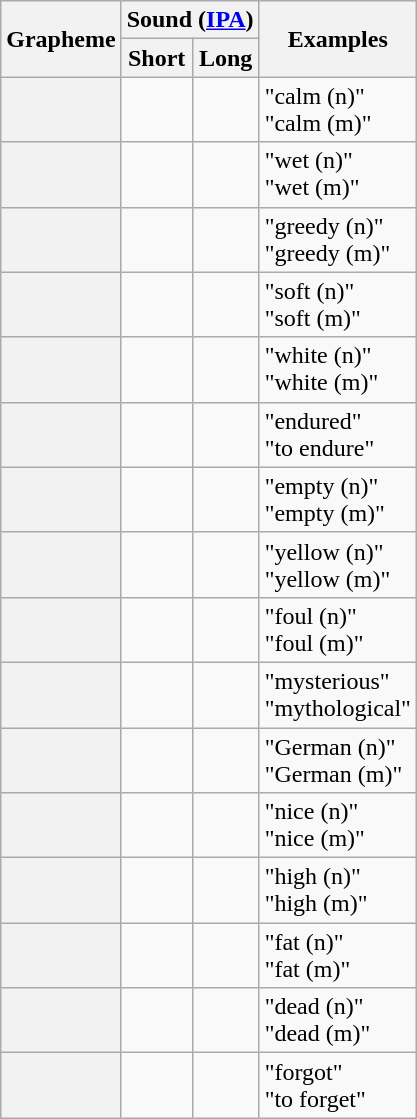<table class="wikitable">
<tr>
<th rowspan="2">Grapheme</th>
<th colspan="2">Sound (<a href='#'>IPA</a>)</th>
<th rowspan="2">Examples</th>
</tr>
<tr>
<th>Short</th>
<th>Long</th>
</tr>
<tr>
<th></th>
<td style="text-align: center;"></td>
<td style="text-align: center;"></td>
<td>  "calm (n)"<br>  "calm (m)"</td>
</tr>
<tr>
<th></th>
<td style="text-align: center;"></td>
<td style="text-align: center;"></td>
<td>  "wet (n)"<br>  "wet (m)"</td>
</tr>
<tr>
<th></th>
<td style="text-align: center;"></td>
<td style="text-align: center;"></td>
<td>  "greedy (n)"<br>  "greedy (m)"</td>
</tr>
<tr>
<th></th>
<td style="text-align: center;"></td>
<td style="text-align: center;"></td>
<td>  "soft (n)"<br>  "soft (m)"</td>
</tr>
<tr>
<th></th>
<td style="text-align: center;"></td>
<td style="text-align: center;"></td>
<td>  "white (n)"<br>  "white (m)"</td>
</tr>
<tr>
<th></th>
<td style="text-align: center;"></td>
<td style="text-align: center;"></td>
<td>  "endured"<br>  "to endure"</td>
</tr>
<tr>
<th></th>
<td style="text-align: center;"></td>
<td style="text-align: center;"></td>
<td>  "empty (n)"<br>  "empty (m)"</td>
</tr>
<tr>
<th></th>
<td style="text-align: center;"></td>
<td style="text-align: center;"></td>
<td>  "yellow (n)"<br>  "yellow (m)"</td>
</tr>
<tr>
<th></th>
<td style="text-align: center;"></td>
<td style="text-align: center;"></td>
<td>  "foul (n)"<br>  "foul (m)"</td>
</tr>
<tr>
<th></th>
<td style="text-align: center;"></td>
<td style="text-align: center;"></td>
<td>  "mysterious"<br>  "mythological"</td>
</tr>
<tr>
<th></th>
<td style="text-align: center;"></td>
<td style="text-align: center;"></td>
<td>  "German (n)"<br>  "German (m)"</td>
</tr>
<tr>
<th></th>
<td style="text-align: center;"></td>
<td style="text-align: center;"></td>
<td>  "nice (n)"<br>  "nice (m)"</td>
</tr>
<tr>
<th></th>
<td style="text-align: center;"></td>
<td style="text-align: center;"></td>
<td>  "high (n)"<br>  "high (m)"</td>
</tr>
<tr>
<th></th>
<td style="text-align: center;"></td>
<td style="text-align: center;"></td>
<td>  "fat (n)"<br>  "fat (m)"</td>
</tr>
<tr>
<th></th>
<td style="text-align: center;"></td>
<td style="text-align: center;"></td>
<td>  "dead (n)"<br>  "dead (m)"</td>
</tr>
<tr>
<th></th>
<td style="text-align: center;"></td>
<td style="text-align: center;"></td>
<td>  "forgot"<br>  "to forget"</td>
</tr>
</table>
